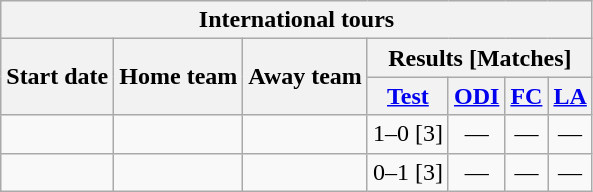<table class="wikitable">
<tr>
<th colspan="7">International tours</th>
</tr>
<tr>
<th rowspan="2">Start date</th>
<th rowspan="2">Home team</th>
<th rowspan="2">Away team</th>
<th colspan="4">Results [Matches]</th>
</tr>
<tr>
<th><a href='#'>Test</a></th>
<th><a href='#'>ODI</a></th>
<th><a href='#'>FC</a></th>
<th><a href='#'>LA</a></th>
</tr>
<tr>
<td><a href='#'></a></td>
<td></td>
<td></td>
<td>1–0 [3]</td>
<td ; style="text-align:center">—</td>
<td ; style="text-align:center">—</td>
<td ; style="text-align:center">—</td>
</tr>
<tr>
<td><a href='#'></a></td>
<td></td>
<td></td>
<td>0–1 [3]</td>
<td ; style="text-align:center">—</td>
<td ; style="text-align:center">—</td>
<td ; style="text-align:center">—</td>
</tr>
</table>
